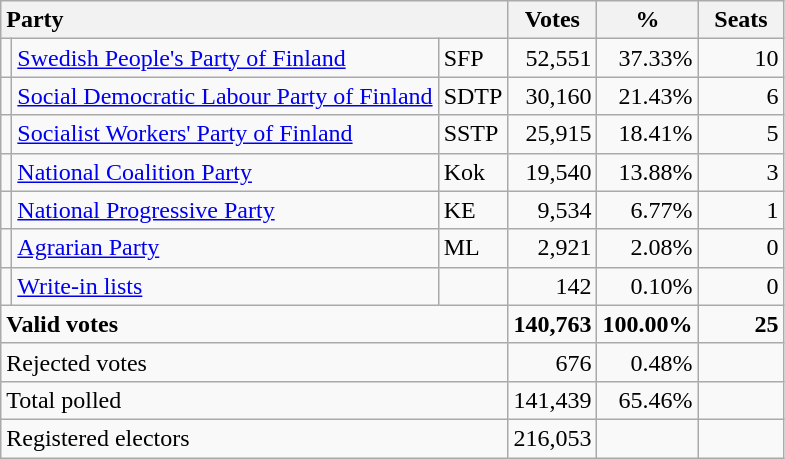<table class="wikitable" border="1" style="text-align:right;">
<tr>
<th style="text-align:left;" colspan=3>Party</th>
<th align=center width="50">Votes</th>
<th align=center width="50">%</th>
<th align=center width="50">Seats</th>
</tr>
<tr>
<td></td>
<td align=left><a href='#'>Swedish People's Party of Finland</a></td>
<td align=left>SFP</td>
<td>52,551</td>
<td>37.33%</td>
<td>10</td>
</tr>
<tr>
<td></td>
<td align=left style="white-space: nowrap;"><a href='#'>Social Democratic Labour Party of Finland</a></td>
<td align=left>SDTP</td>
<td>30,160</td>
<td>21.43%</td>
<td>6</td>
</tr>
<tr>
<td></td>
<td align=left><a href='#'>Socialist Workers' Party of Finland</a></td>
<td align=left>SSTP</td>
<td>25,915</td>
<td>18.41%</td>
<td>5</td>
</tr>
<tr>
<td></td>
<td align=left><a href='#'>National Coalition Party</a></td>
<td align=left>Kok</td>
<td>19,540</td>
<td>13.88%</td>
<td>3</td>
</tr>
<tr>
<td></td>
<td align=left><a href='#'>National Progressive Party</a></td>
<td align=left>KE</td>
<td>9,534</td>
<td>6.77%</td>
<td>1</td>
</tr>
<tr>
<td></td>
<td align=left><a href='#'>Agrarian Party</a></td>
<td align=left>ML</td>
<td>2,921</td>
<td>2.08%</td>
<td>0</td>
</tr>
<tr>
<td></td>
<td align=left><a href='#'>Write-in lists</a></td>
<td align=left></td>
<td>142</td>
<td>0.10%</td>
<td>0</td>
</tr>
<tr style="font-weight:bold">
<td align=left colspan=3>Valid votes</td>
<td>140,763</td>
<td>100.00%</td>
<td>25</td>
</tr>
<tr>
<td align=left colspan=3>Rejected votes</td>
<td>676</td>
<td>0.48%</td>
<td></td>
</tr>
<tr>
<td align=left colspan=3>Total polled</td>
<td>141,439</td>
<td>65.46%</td>
<td></td>
</tr>
<tr>
<td align=left colspan=3>Registered electors</td>
<td>216,053</td>
<td></td>
<td></td>
</tr>
</table>
